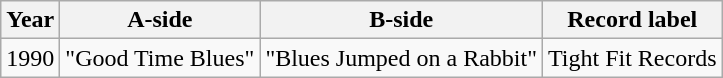<table class="wikitable sortable">
<tr>
<th>Year</th>
<th>A-side</th>
<th>B-side</th>
<th>Record label</th>
</tr>
<tr>
<td>1990</td>
<td>"Good Time Blues"</td>
<td>"Blues Jumped on a Rabbit"</td>
<td style="text-align:center;">Tight Fit Records</td>
</tr>
</table>
